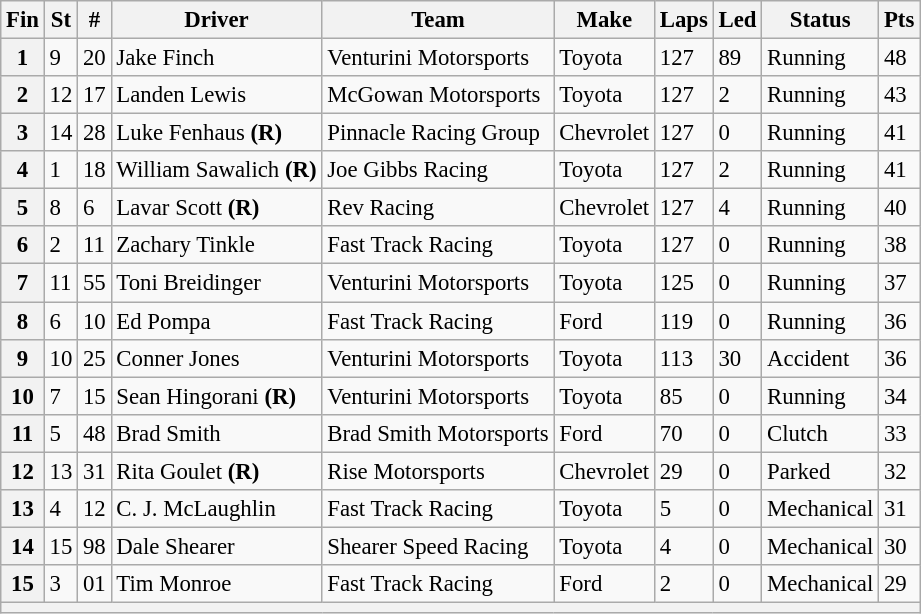<table class="wikitable" style="font-size:95%">
<tr>
<th>Fin</th>
<th>St</th>
<th>#</th>
<th>Driver</th>
<th>Team</th>
<th>Make</th>
<th>Laps</th>
<th>Led</th>
<th>Status</th>
<th>Pts</th>
</tr>
<tr>
<th>1</th>
<td>9</td>
<td>20</td>
<td>Jake Finch</td>
<td>Venturini Motorsports</td>
<td>Toyota</td>
<td>127</td>
<td>89</td>
<td>Running</td>
<td>48</td>
</tr>
<tr>
<th>2</th>
<td>12</td>
<td>17</td>
<td>Landen Lewis</td>
<td>McGowan Motorsports</td>
<td>Toyota</td>
<td>127</td>
<td>2</td>
<td>Running</td>
<td>43</td>
</tr>
<tr>
<th>3</th>
<td>14</td>
<td>28</td>
<td>Luke Fenhaus <strong>(R)</strong></td>
<td>Pinnacle Racing Group</td>
<td>Chevrolet</td>
<td>127</td>
<td>0</td>
<td>Running</td>
<td>41</td>
</tr>
<tr>
<th>4</th>
<td>1</td>
<td>18</td>
<td>William Sawalich <strong>(R)</strong></td>
<td>Joe Gibbs Racing</td>
<td>Toyota</td>
<td>127</td>
<td>2</td>
<td>Running</td>
<td>41</td>
</tr>
<tr>
<th>5</th>
<td>8</td>
<td>6</td>
<td>Lavar Scott <strong>(R)</strong></td>
<td>Rev Racing</td>
<td>Chevrolet</td>
<td>127</td>
<td>4</td>
<td>Running</td>
<td>40</td>
</tr>
<tr>
<th>6</th>
<td>2</td>
<td>11</td>
<td>Zachary Tinkle</td>
<td>Fast Track Racing</td>
<td>Toyota</td>
<td>127</td>
<td>0</td>
<td>Running</td>
<td>38</td>
</tr>
<tr>
<th>7</th>
<td>11</td>
<td>55</td>
<td>Toni Breidinger</td>
<td>Venturini Motorsports</td>
<td>Toyota</td>
<td>125</td>
<td>0</td>
<td>Running</td>
<td>37</td>
</tr>
<tr>
<th>8</th>
<td>6</td>
<td>10</td>
<td>Ed Pompa</td>
<td>Fast Track Racing</td>
<td>Ford</td>
<td>119</td>
<td>0</td>
<td>Running</td>
<td>36</td>
</tr>
<tr>
<th>9</th>
<td>10</td>
<td>25</td>
<td>Conner Jones</td>
<td>Venturini Motorsports</td>
<td>Toyota</td>
<td>113</td>
<td>30</td>
<td>Accident</td>
<td>36</td>
</tr>
<tr>
<th>10</th>
<td>7</td>
<td>15</td>
<td>Sean Hingorani <strong>(R)</strong></td>
<td>Venturini Motorsports</td>
<td>Toyota</td>
<td>85</td>
<td>0</td>
<td>Running</td>
<td>34</td>
</tr>
<tr>
<th>11</th>
<td>5</td>
<td>48</td>
<td>Brad Smith</td>
<td>Brad Smith Motorsports</td>
<td>Ford</td>
<td>70</td>
<td>0</td>
<td>Clutch</td>
<td>33</td>
</tr>
<tr>
<th>12</th>
<td>13</td>
<td>31</td>
<td>Rita Goulet <strong>(R)</strong></td>
<td>Rise Motorsports</td>
<td>Chevrolet</td>
<td>29</td>
<td>0</td>
<td>Parked</td>
<td>32</td>
</tr>
<tr>
<th>13</th>
<td>4</td>
<td>12</td>
<td>C. J. McLaughlin</td>
<td>Fast Track Racing</td>
<td>Toyota</td>
<td>5</td>
<td>0</td>
<td>Mechanical</td>
<td>31</td>
</tr>
<tr>
<th>14</th>
<td>15</td>
<td>98</td>
<td>Dale Shearer</td>
<td>Shearer Speed Racing</td>
<td>Toyota</td>
<td>4</td>
<td>0</td>
<td>Mechanical</td>
<td>30</td>
</tr>
<tr>
<th>15</th>
<td>3</td>
<td>01</td>
<td>Tim Monroe</td>
<td>Fast Track Racing</td>
<td>Ford</td>
<td>2</td>
<td>0</td>
<td>Mechanical</td>
<td>29</td>
</tr>
<tr>
<th colspan="10"></th>
</tr>
</table>
